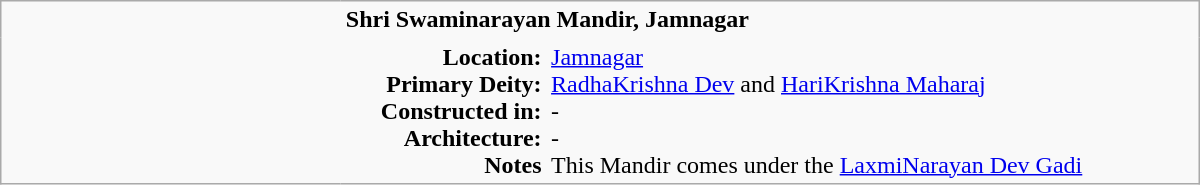<table class="wikitable plain" border="0" width="800">
<tr>
<td width="220px" rowspan="2" style="border:none;"></td>
<td valign="top" colspan=2 style="border:none;"><strong>Shri Swaminarayan Mandir, Jamnagar</strong></td>
</tr>
<tr>
<td valign="top" style="text-align:right; border:none;"><strong>Location:</strong> <br><strong>Primary Deity:</strong><br><strong>Constructed in:</strong><br><strong>Architecture:</strong><br><strong>Notes</strong></td>
<td valign="top" style="border:none;"><a href='#'>Jamnagar</a> <br><a href='#'>RadhaKrishna Dev</a> and <a href='#'>HariKrishna Maharaj</a> <br>- <br>- <br>This Mandir comes under the <a href='#'>LaxmiNarayan Dev Gadi</a></td>
</tr>
</table>
